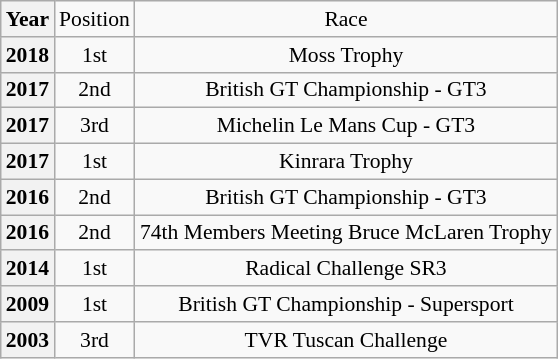<table class = "wikitable" style="text-align:center; font-size:90%">
<tr>
<th>Year</th>
<td>Position</td>
<td>Race</td>
</tr>
<tr>
<th>2018</th>
<td>1st</td>
<td>Moss Trophy</td>
</tr>
<tr>
<th>2017</th>
<td>2nd</td>
<td>British GT Championship - GT3</td>
</tr>
<tr>
<th>2017</th>
<td>3rd</td>
<td>Michelin Le Mans Cup - GT3</td>
</tr>
<tr>
<th>2017</th>
<td>1st</td>
<td>Kinrara Trophy</td>
</tr>
<tr>
<th>2016</th>
<td>2nd</td>
<td>British GT Championship - GT3</td>
</tr>
<tr>
<th>2016</th>
<td>2nd</td>
<td>74th Members Meeting Bruce McLaren Trophy</td>
</tr>
<tr>
<th>2014</th>
<td>1st</td>
<td>Radical Challenge SR3</td>
</tr>
<tr>
<th>2009</th>
<td>1st</td>
<td>British GT Championship - Supersport</td>
</tr>
<tr>
<th>2003</th>
<td>3rd</td>
<td>TVR Tuscan Challenge</td>
</tr>
</table>
